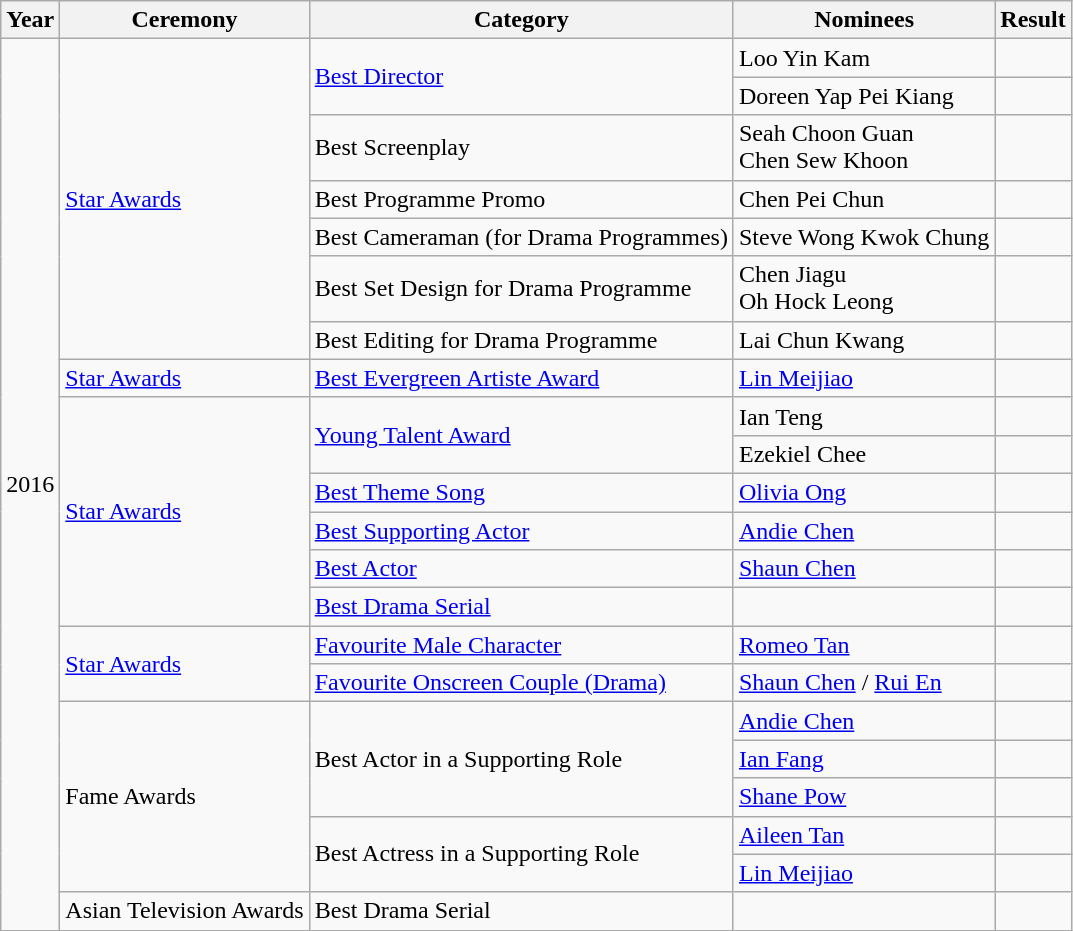<table class="wikitable sortable">
<tr>
<th>Year</th>
<th>Ceremony</th>
<th>Category</th>
<th>Nominees</th>
<th>Result</th>
</tr>
<tr>
<td rowspan="22">2016</td>
<td rowspan="7"><a href='#'>Star Awards</a></td>
<td rowspan="2"><a href='#'>Best Director</a></td>
<td>Loo Yin Kam</td>
<td></td>
</tr>
<tr>
<td>Doreen Yap Pei Kiang</td>
<td></td>
</tr>
<tr>
<td>Best Screenplay</td>
<td>Seah Choon Guan <br>Chen Sew Khoon</td>
<td></td>
</tr>
<tr>
<td>Best Programme Promo</td>
<td>Chen Pei Chun</td>
<td></td>
</tr>
<tr>
<td>Best Cameraman (for Drama Programmes)</td>
<td>Steve Wong Kwok Chung</td>
<td></td>
</tr>
<tr>
<td>Best Set Design for Drama Programme</td>
<td>Chen Jiagu <br>Oh Hock Leong</td>
<td></td>
</tr>
<tr>
<td>Best Editing for Drama Programme</td>
<td>Lai Chun Kwang</td>
<td></td>
</tr>
<tr>
<td><a href='#'>Star Awards</a></td>
<td><a href='#'>Best Evergreen Artiste Award</a></td>
<td><a href='#'>Lin Meijiao</a></td>
<td></td>
</tr>
<tr>
<td rowspan="6"><a href='#'>Star Awards</a></td>
<td rowspan="2"><a href='#'>Young Talent Award</a></td>
<td>Ian Teng</td>
<td></td>
</tr>
<tr>
<td>Ezekiel Chee</td>
<td></td>
</tr>
<tr>
<td><a href='#'>Best Theme Song</a></td>
<td><a href='#'>Olivia Ong</a></td>
<td></td>
</tr>
<tr>
<td><a href='#'>Best Supporting Actor</a></td>
<td><a href='#'>Andie Chen</a></td>
<td></td>
</tr>
<tr>
<td><a href='#'>Best Actor</a></td>
<td><a href='#'>Shaun Chen</a></td>
<td></td>
</tr>
<tr>
<td><a href='#'>Best Drama Serial</a></td>
<td></td>
<td></td>
</tr>
<tr>
<td rowspan="2"><a href='#'>Star Awards</a></td>
<td><a href='#'>Favourite Male Character</a></td>
<td><a href='#'>Romeo Tan</a></td>
<td></td>
</tr>
<tr>
<td><a href='#'>Favourite Onscreen Couple (Drama)</a></td>
<td><a href='#'>Shaun Chen</a> / <a href='#'>Rui En</a></td>
<td></td>
</tr>
<tr>
<td rowspan="5">Fame Awards</td>
<td rowspan="3">Best Actor in a Supporting Role</td>
<td><a href='#'>Andie Chen</a></td>
<td></td>
</tr>
<tr>
<td><a href='#'>Ian Fang</a></td>
<td></td>
</tr>
<tr>
<td><a href='#'>Shane Pow</a></td>
<td></td>
</tr>
<tr>
<td rowspan="2">Best Actress in a Supporting Role</td>
<td><a href='#'>Aileen Tan</a></td>
<td></td>
</tr>
<tr>
<td><a href='#'>Lin Meijiao</a></td>
<td></td>
</tr>
<tr>
<td>Asian Television Awards</td>
<td>Best Drama Serial</td>
<td></td>
<td></td>
</tr>
</table>
